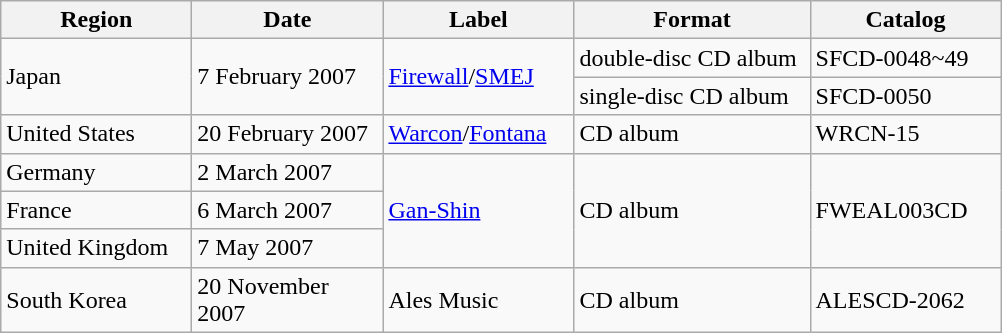<table class="wikitable">
<tr>
<th width="120">Region</th>
<th width="120">Date</th>
<th width="120">Label</th>
<th width="150">Format</th>
<th width="120">Catalog</th>
</tr>
<tr>
<td rowspan="2">Japan</td>
<td rowspan="2">7 February 2007</td>
<td rowspan="2"><a href='#'>Firewall</a>/<a href='#'>SMEJ</a></td>
<td>double-disc CD album</td>
<td>SFCD-0048~49</td>
</tr>
<tr>
<td>single-disc CD album</td>
<td>SFCD-0050</td>
</tr>
<tr>
<td>United States</td>
<td>20 February 2007</td>
<td><a href='#'>Warcon</a>/<a href='#'>Fontana</a></td>
<td>CD album</td>
<td>WRCN-15</td>
</tr>
<tr>
<td>Germany</td>
<td>2 March 2007</td>
<td rowspan="3"><a href='#'>Gan-Shin</a></td>
<td rowspan="3">CD album</td>
<td rowspan="3">FWEAL003CD</td>
</tr>
<tr>
<td>France</td>
<td>6 March 2007</td>
</tr>
<tr>
<td>United Kingdom</td>
<td>7 May 2007</td>
</tr>
<tr>
<td>South Korea</td>
<td>20 November 2007</td>
<td>Ales Music</td>
<td>CD album</td>
<td>ALESCD-2062</td>
</tr>
</table>
